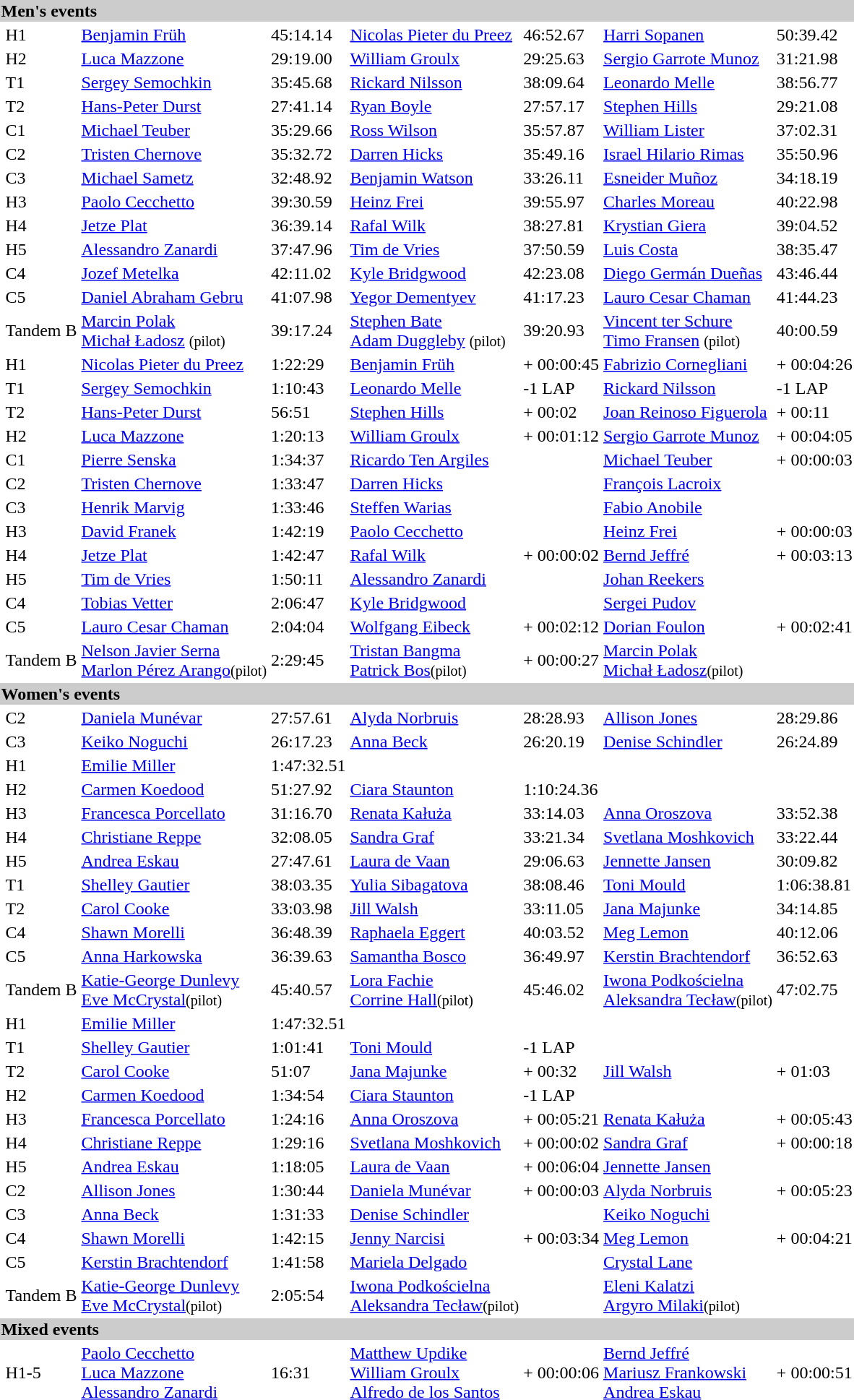<table>
<tr bgcolor="#cccccc">
<td colspan=8><strong>Men's events</strong></td>
</tr>
<tr>
<td rowspan="4"><br></td>
<td>H1</td>
<td><a href='#'>Benjamin Früh</a><br><small></small></td>
<td>45:14.14</td>
<td><a href='#'>Nicolas Pieter du Preez</a><br><small></small></td>
<td>46:52.67</td>
<td><a href='#'>Harri Sopanen</a><br><small></small></td>
<td>50:39.42</td>
</tr>
<tr>
<td>H2</td>
<td><a href='#'>Luca Mazzone</a><br><small></small></td>
<td>29:19.00</td>
<td><a href='#'>William Groulx</a><br><small></small></td>
<td>29:25.63</td>
<td><a href='#'>Sergio Garrote Munoz</a><br><small></small></td>
<td>31:21.98</td>
</tr>
<tr>
<td>T1</td>
<td><a href='#'>Sergey Semochkin</a><br><small></small></td>
<td>35:45.68</td>
<td><a href='#'>Rickard Nilsson</a><br><small></small></td>
<td>38:09.64</td>
<td><a href='#'>Leonardo Melle</a><br><small></small></td>
<td>38:56.77</td>
</tr>
<tr>
<td>T2</td>
<td><a href='#'>Hans-Peter Durst</a><br><small></small></td>
<td>27:41.14</td>
<td><a href='#'>Ryan Boyle</a><br><small></small></td>
<td>27:57.17</td>
<td><a href='#'>Stephen Hills</a><br><small></small></td>
<td>29:21.08</td>
</tr>
<tr>
<td rowspan="6"><br></td>
<td>C1</td>
<td><a href='#'>Michael Teuber</a><br><small></small></td>
<td>35:29.66</td>
<td><a href='#'>Ross Wilson</a><br><small></small></td>
<td>35:57.87</td>
<td><a href='#'>William Lister</a><br><small></small></td>
<td>37:02.31</td>
</tr>
<tr>
<td>C2</td>
<td><a href='#'>Tristen Chernove</a><br><small></small></td>
<td>35:32.72</td>
<td><a href='#'>Darren Hicks</a><br><small></small></td>
<td>35:49.16</td>
<td><a href='#'>Israel Hilario Rimas</a><br><small></small></td>
<td>35:50.96</td>
</tr>
<tr>
<td>C3</td>
<td><a href='#'>Michael Sametz</a><br><small></small></td>
<td>32:48.92</td>
<td><a href='#'>Benjamin Watson</a><br><small></small></td>
<td>33:26.11</td>
<td><a href='#'>Esneider Muñoz</a><br><small></small></td>
<td>34:18.19</td>
</tr>
<tr>
<td>H3</td>
<td><a href='#'>Paolo Cecchetto</a><br><small></small></td>
<td>39:30.59</td>
<td><a href='#'>Heinz Frei</a><br><small></small></td>
<td>39:55.97</td>
<td><a href='#'>Charles Moreau</a><br><small></small></td>
<td>40:22.98</td>
</tr>
<tr>
<td>H4</td>
<td><a href='#'>Jetze Plat</a><br><small></small></td>
<td>36:39.14</td>
<td><a href='#'>Rafal Wilk</a><br><small></small></td>
<td>38:27.81</td>
<td><a href='#'>Krystian Giera</a><br><small></small></td>
<td>39:04.52</td>
</tr>
<tr>
<td>H5</td>
<td><a href='#'>Alessandro Zanardi</a><br><small></small></td>
<td>37:47.96</td>
<td><a href='#'>Tim de Vries</a><br><small></small></td>
<td>37:50.59</td>
<td><a href='#'>Luis Costa</a><br><small></small></td>
<td>38:35.47</td>
</tr>
<tr>
<td rowspan="3"><br></td>
<td>C4</td>
<td><a href='#'>Jozef Metelka</a><br><small></small></td>
<td>42:11.02</td>
<td><a href='#'>Kyle Bridgwood</a><br><small></small></td>
<td>42:23.08</td>
<td><a href='#'>Diego Germán Dueñas</a><br><small></small></td>
<td>43:46.44</td>
</tr>
<tr>
<td>C5</td>
<td><a href='#'>Daniel Abraham Gebru</a><br><small></small></td>
<td>41:07.98</td>
<td><a href='#'>Yegor Dementyev</a><br><small></small></td>
<td>41:17.23</td>
<td><a href='#'>Lauro Cesar Chaman</a><br><small></small></td>
<td>41:44.23</td>
</tr>
<tr>
<td>Tandem B</td>
<td><a href='#'>Marcin Polak</a><br><a href='#'>Michał Ładosz</a> <small>(pilot)</small><br><small></small></td>
<td>39:17.24</td>
<td><a href='#'>Stephen Bate</a><br><a href='#'>Adam Duggleby</a> <small>(pilot)</small><br><small></small></td>
<td>39:20.93</td>
<td><a href='#'>Vincent ter Schure</a><br><a href='#'>Timo Fransen</a> <small>(pilot)</small><br><small></small></td>
<td>40:00.59</td>
</tr>
<tr>
<td rowspan="3"><br></td>
<td>H1</td>
<td><a href='#'>Nicolas Pieter du Preez</a><br><small></small></td>
<td>1:22:29</td>
<td><a href='#'>Benjamin Früh</a><br><small></small></td>
<td>+ 00:00:45</td>
<td><a href='#'>Fabrizio Cornegliani</a><br><small></small></td>
<td>+ 00:04:26</td>
</tr>
<tr>
<td>T1</td>
<td><a href='#'>Sergey Semochkin</a><br><small></small></td>
<td>1:10:43</td>
<td><a href='#'>Leonardo Melle</a><br><small></small></td>
<td>-1 LAP</td>
<td><a href='#'>Rickard Nilsson</a><br><small></small></td>
<td>-1 LAP</td>
</tr>
<tr>
<td>T2</td>
<td><a href='#'>Hans-Peter Durst</a><br><small></small></td>
<td>56:51</td>
<td><a href='#'>Stephen Hills</a><br><small></small></td>
<td>+ 00:02</td>
<td><a href='#'>Joan Reinoso Figuerola</a><br><small></small></td>
<td>+ 00:11</td>
</tr>
<tr>
<td><br></td>
<td>H2</td>
<td><a href='#'>Luca Mazzone</a><br><small></small></td>
<td>1:20:13</td>
<td><a href='#'>William Groulx</a><br><small></small></td>
<td>+ 00:01:12</td>
<td><a href='#'>Sergio Garrote Munoz</a><br><small></small></td>
<td>+ 00:04:05</td>
</tr>
<tr>
<td rowspan="6"><br></td>
<td>C1</td>
<td><a href='#'>Pierre Senska</a><br><small></small></td>
<td>1:34:37</td>
<td><a href='#'>Ricardo Ten Argiles</a><br><small></small></td>
<td></td>
<td><a href='#'>Michael Teuber</a><br><small></small></td>
<td>+ 00:00:03</td>
</tr>
<tr>
<td>C2</td>
<td><a href='#'>Tristen Chernove</a><br><small></small></td>
<td>1:33:47</td>
<td><a href='#'>Darren Hicks</a><br><small></small></td>
<td></td>
<td><a href='#'>François Lacroix</a><br><small></small></td>
<td></td>
</tr>
<tr>
<td>C3</td>
<td><a href='#'>Henrik Marvig</a><br><small></small></td>
<td>1:33:46</td>
<td><a href='#'>Steffen Warias</a><br><small></small></td>
<td></td>
<td><a href='#'>Fabio Anobile</a><br><small></small></td>
<td></td>
</tr>
<tr>
<td>H3</td>
<td><a href='#'>David Franek</a><br><small></small></td>
<td>1:42:19</td>
<td><a href='#'>Paolo Cecchetto</a><br><small></small></td>
<td></td>
<td><a href='#'>Heinz Frei</a><br><small></small></td>
<td>+ 00:00:03</td>
</tr>
<tr>
<td>H4</td>
<td><a href='#'>Jetze Plat</a><br><small></small></td>
<td>1:42:47</td>
<td><a href='#'>Rafal Wilk</a><br><small></small></td>
<td>+ 00:00:02</td>
<td><a href='#'>Bernd Jeffré</a><br><small></small></td>
<td>+ 00:03:13</td>
</tr>
<tr>
<td>H5</td>
<td><a href='#'>Tim de Vries</a><br><small></small></td>
<td>1:50:11</td>
<td><a href='#'>Alessandro Zanardi</a><br><small></small></td>
<td></td>
<td><a href='#'>Johan Reekers</a><br><small></small></td>
<td></td>
</tr>
<tr>
<td rowspan="2"><br></td>
<td>C4</td>
<td><a href='#'>Tobias Vetter</a><br><small></small></td>
<td>2:06:47</td>
<td><a href='#'>Kyle Bridgwood</a><br><small></small></td>
<td></td>
<td><a href='#'>Sergei Pudov</a><br><small></small></td>
<td></td>
</tr>
<tr>
<td>C5</td>
<td><a href='#'>Lauro Cesar Chaman</a><br><small></small></td>
<td>2:04:04</td>
<td><a href='#'>Wolfgang Eibeck</a><br><small></small></td>
<td>+ 00:02:12</td>
<td><a href='#'>Dorian Foulon</a><br><small></small></td>
<td>+ 00:02:41</td>
</tr>
<tr>
<td><br></td>
<td>Tandem B</td>
<td><a href='#'>Nelson Javier Serna</a><br><a href='#'>Marlon Pérez Arango</a><small>(pilot)</small><br><small></small></td>
<td>2:29:45</td>
<td><a href='#'>Tristan Bangma</a><br><a href='#'>Patrick Bos</a><small>(pilot)</small><br><small></small></td>
<td>+ 00:00:27</td>
<td><a href='#'>Marcin Polak</a><br><a href='#'>Michał Ładosz</a><small>(pilot)</small><br><small></small></td>
<td></td>
</tr>
<tr bgcolor="#cccccc">
<td colspan=8><strong>Women's events</strong></td>
</tr>
<tr>
<td rowspan="9"><br></td>
<td>C2</td>
<td><a href='#'>Daniela Munévar</a><br><small></small></td>
<td>27:57.61</td>
<td><a href='#'>Alyda Norbruis</a><br><small></small></td>
<td>28:28.93</td>
<td><a href='#'>Allison Jones</a><br><small></small></td>
<td>28:29.86</td>
</tr>
<tr>
<td>C3</td>
<td><a href='#'>Keiko Noguchi</a><br><small></small></td>
<td>26:17.23</td>
<td><a href='#'>Anna Beck</a><br><small></small></td>
<td>26:20.19</td>
<td><a href='#'>Denise Schindler</a><br><small></small></td>
<td>26:24.89</td>
</tr>
<tr>
<td>H1</td>
<td><a href='#'>Emilie Miller</a><br><small></small></td>
<td>1:47:32.51</td>
<td colspan="4"></td>
</tr>
<tr>
<td>H2</td>
<td><a href='#'>Carmen Koedood</a><br><small></small></td>
<td>51:27.92</td>
<td><a href='#'>Ciara Staunton</a><br><small></small></td>
<td>1:10:24.36</td>
<td colspan="4"></td>
</tr>
<tr>
<td>H3</td>
<td><a href='#'>Francesca Porcellato</a><br><small></small></td>
<td>31:16.70</td>
<td><a href='#'>Renata Kałuża</a><br><small></small></td>
<td>33:14.03</td>
<td><a href='#'>Anna Oroszova</a><br><small></small></td>
<td>33:52.38</td>
</tr>
<tr>
<td>H4</td>
<td><a href='#'>Christiane Reppe</a><br><small></small></td>
<td>32:08.05</td>
<td><a href='#'>Sandra Graf</a><br><small></small></td>
<td>33:21.34</td>
<td><a href='#'>Svetlana Moshkovich</a><br><small></small></td>
<td>33:22.44</td>
</tr>
<tr>
<td>H5</td>
<td><a href='#'>Andrea Eskau</a><br><small></small></td>
<td>27:47.61</td>
<td><a href='#'>Laura de Vaan</a><br><small></small></td>
<td>29:06.63</td>
<td><a href='#'>Jennette Jansen</a><br><small></small></td>
<td>30:09.82</td>
</tr>
<tr>
<td>T1</td>
<td><a href='#'>Shelley Gautier</a><br><small></small></td>
<td>38:03.35</td>
<td><a href='#'>Yulia Sibagatova</a><br><small></small></td>
<td>38:08.46</td>
<td><a href='#'>Toni Mould</a><br><small></small></td>
<td>1:06:38.81</td>
</tr>
<tr>
<td>T2</td>
<td><a href='#'>Carol Cooke</a><br><small></small></td>
<td>33:03.98</td>
<td><a href='#'>Jill Walsh</a><br><small></small></td>
<td>33:11.05</td>
<td><a href='#'>Jana Majunke</a><br><small></small></td>
<td>34:14.85</td>
</tr>
<tr>
<td rowspan="2"><br></td>
<td>C4</td>
<td><a href='#'>Shawn Morelli</a><br><small></small></td>
<td>36:48.39</td>
<td><a href='#'>Raphaela Eggert</a><br><small></small></td>
<td>40:03.52</td>
<td><a href='#'>Meg Lemon</a><br><small></small></td>
<td>40:12.06</td>
</tr>
<tr>
<td>C5</td>
<td><a href='#'>Anna Harkowska</a><br><small></small></td>
<td>36:39.63</td>
<td><a href='#'>Samantha Bosco</a><br><small></small></td>
<td>36:49.97</td>
<td><a href='#'>Kerstin Brachtendorf</a><br><small></small></td>
<td>36:52.63</td>
</tr>
<tr>
<td><br></td>
<td>Tandem B</td>
<td><a href='#'>Katie-George Dunlevy</a><br><a href='#'>Eve McCrystal</a><small>(pilot)</small><br><small></small></td>
<td>45:40.57</td>
<td><a href='#'>Lora Fachie</a><br><a href='#'>Corrine Hall</a><small>(pilot)</small><br><small></small></td>
<td>45:46.02</td>
<td><a href='#'>Iwona Podkościelna</a><br><a href='#'>Aleksandra Tecław</a><small>(pilot)</small><br><small></small></td>
<td>47:02.75</td>
</tr>
<tr>
<td><br></td>
<td>H1</td>
<td><a href='#'>Emilie Miller</a><br><small></small></td>
<td>1:47:32.51</td>
<td colspan="4"></td>
</tr>
<tr>
<td rowspan="2"><br></td>
<td>T1</td>
<td><a href='#'>Shelley Gautier</a><br><small></small></td>
<td>1:01:41</td>
<td><a href='#'>Toni Mould</a><br><small></small></td>
<td>-1 LAP</td>
<td colspan="4"></td>
</tr>
<tr>
<td>T2</td>
<td><a href='#'>Carol Cooke</a><br><small></small></td>
<td>51:07</td>
<td><a href='#'>Jana Majunke</a><br><small></small></td>
<td>+ 00:32</td>
<td><a href='#'>Jill Walsh</a><br><small></small></td>
<td>+ 01:03</td>
</tr>
<tr>
<td><br></td>
<td>H2</td>
<td><a href='#'>Carmen Koedood</a><br><small></small></td>
<td>1:34:54</td>
<td><a href='#'>Ciara Staunton</a><br><small></small></td>
<td>-1 LAP</td>
<td colspan="4"></td>
</tr>
<tr>
<td rowspan="3"><br></td>
<td>H3</td>
<td><a href='#'>Francesca Porcellato</a><br><small></small></td>
<td>1:24:16</td>
<td><a href='#'>Anna Oroszova</a><br><small></small></td>
<td>+ 00:05:21</td>
<td><a href='#'>Renata Kałuża</a><br><small></small></td>
<td>+ 00:05:43</td>
</tr>
<tr>
<td>H4</td>
<td><a href='#'>Christiane Reppe</a><br><small></small></td>
<td>1:29:16</td>
<td><a href='#'>Svetlana Moshkovich</a><br><small></small></td>
<td>+ 00:00:02</td>
<td><a href='#'>Sandra Graf</a><br><small></small></td>
<td>+ 00:00:18</td>
</tr>
<tr>
<td>H5</td>
<td><a href='#'>Andrea Eskau</a><br><small></small></td>
<td>1:18:05</td>
<td><a href='#'>Laura de Vaan</a><br><small></small></td>
<td>+ 00:06:04</td>
<td><a href='#'>Jennette Jansen</a><br><small></small></td>
<td></td>
</tr>
<tr>
<td rowspan="2"><br></td>
<td>C2</td>
<td><a href='#'>Allison Jones</a><br><small></small></td>
<td>1:30:44</td>
<td><a href='#'>Daniela Munévar</a><br><small></small></td>
<td>+ 00:00:03</td>
<td><a href='#'>Alyda Norbruis</a><br><small></small></td>
<td>+ 00:05:23</td>
</tr>
<tr>
<td>C3</td>
<td><a href='#'>Anna Beck</a><br><small></small></td>
<td>1:31:33</td>
<td><a href='#'>Denise Schindler</a><br><small></small></td>
<td></td>
<td><a href='#'>Keiko Noguchi</a><br><small></small></td>
<td></td>
</tr>
<tr>
<td rowspan="2"><br></td>
<td>C4</td>
<td><a href='#'>Shawn Morelli</a><br><small></small></td>
<td>1:42:15</td>
<td><a href='#'>Jenny Narcisi</a><br><small></small></td>
<td>+ 00:03:34</td>
<td><a href='#'>Meg Lemon</a><br><small></small></td>
<td>+ 00:04:21</td>
</tr>
<tr>
<td>C5</td>
<td><a href='#'>Kerstin Brachtendorf</a><br><small></small></td>
<td>1:41:58</td>
<td><a href='#'>Mariela Delgado</a><br><small></small></td>
<td></td>
<td><a href='#'>Crystal Lane</a><br><small></small></td>
<td></td>
</tr>
<tr>
<td><br></td>
<td>Tandem B</td>
<td><a href='#'>Katie-George Dunlevy</a><br><a href='#'>Eve McCrystal</a><small>(pilot)</small><br><small></small></td>
<td>2:05:54</td>
<td><a href='#'>Iwona Podkościelna</a><br><a href='#'>Aleksandra Tecław</a><small>(pilot)</small><br><small></small></td>
<td></td>
<td><a href='#'>Eleni Kalatzi</a><br><a href='#'>Argyro Milaki</a><small>(pilot)</small><br><small></small></td>
<td></td>
</tr>
<tr bgcolor="#cccccc">
<td colspan=8><strong>Mixed events</strong></td>
</tr>
<tr>
<td><br></td>
<td>H1-5</td>
<td><a href='#'>Paolo Cecchetto</a><br><a href='#'>Luca Mazzone</a><br><a href='#'>Alessandro Zanardi</a><br><small></small></td>
<td>16:31</td>
<td><a href='#'>Matthew Updike</a><br><a href='#'>William Groulx</a><br><a href='#'>Alfredo de los Santos</a><br><small></small></td>
<td>+ 00:00:06</td>
<td><a href='#'>Bernd Jeffré</a><br><a href='#'>Mariusz Frankowski</a><br><a href='#'>Andrea Eskau</a><br><small></small></td>
<td>+ 00:00:51</td>
</tr>
</table>
